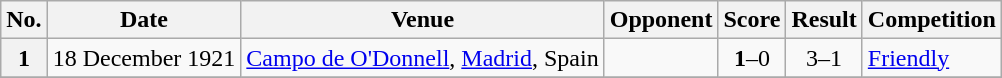<table class="wikitable sortable plainrowheaders">
<tr>
<th scope=col>No.</th>
<th scope=col>Date</th>
<th scope=col>Venue</th>
<th scope=col>Opponent</th>
<th scope=col>Score</th>
<th scope=col>Result</th>
<th scope=col>Competition</th>
</tr>
<tr>
<th scope=row style=text-align:center>1</th>
<td rowspan="1">18 December 1921</td>
<td rowspan="1"><a href='#'>Campo de O'Donnell</a>, <a href='#'>Madrid</a>, Spain</td>
<td rowspan="1"></td>
<td align=center><strong>1</strong>–0</td>
<td rowspan="1" align=center>3–1</td>
<td rowspan="1"><a href='#'>Friendly</a></td>
</tr>
<tr>
</tr>
</table>
